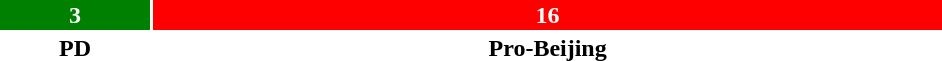<table style="width:50%; text-align:center;">
<tr style="color:white;">
<td style="background:green; width:16%;"><strong>3</strong></td>
<td style="background:red; width:84%;"><strong>16</strong></td>
</tr>
<tr>
<td><span><strong>PD</strong></span></td>
<td><span><strong>Pro-Beijing</strong></span></td>
</tr>
</table>
